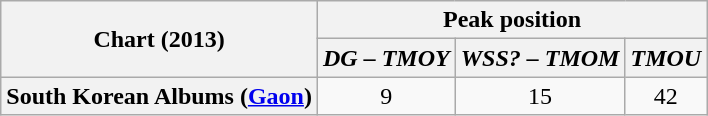<table class="wikitable plainrowheaders" style="text-align:center">
<tr>
<th scope="col" rowspan="2">Chart (2013)</th>
<th scope="col" colspan="3">Peak position</th>
</tr>
<tr>
<th><em>DG – TMOY</em></th>
<th><em>WSS? – TMOM</em></th>
<th><em>TMOU</em></th>
</tr>
<tr>
<th scope="row">South Korean Albums (<a href='#'>Gaon</a>)</th>
<td>9</td>
<td>15</td>
<td>42</td>
</tr>
</table>
